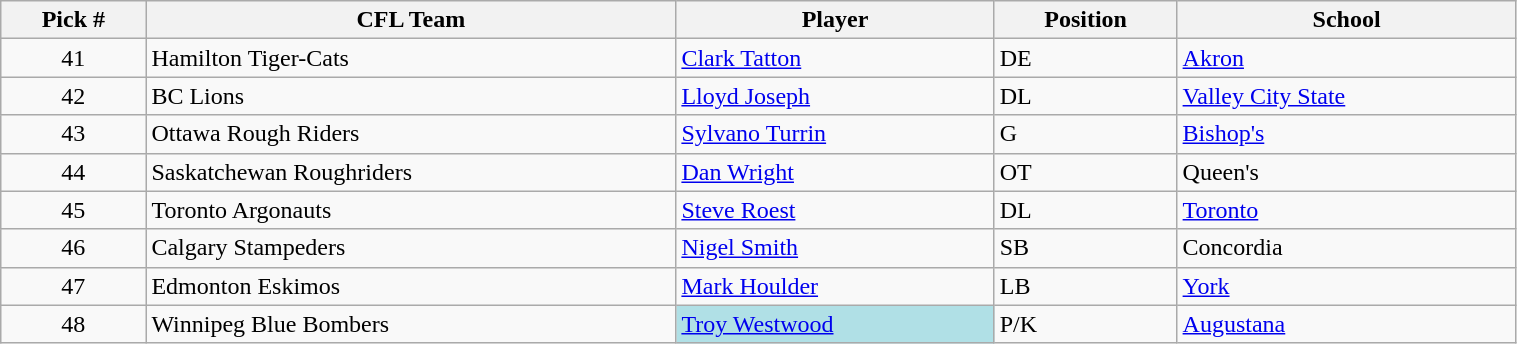<table class="wikitable" style="width: 80%">
<tr>
<th>Pick #</th>
<th>CFL Team</th>
<th>Player</th>
<th>Position</th>
<th>School</th>
</tr>
<tr>
<td align=center>41</td>
<td>Hamilton Tiger-Cats</td>
<td><a href='#'>Clark Tatton</a></td>
<td>DE</td>
<td><a href='#'>Akron</a></td>
</tr>
<tr>
<td align=center>42</td>
<td>BC Lions</td>
<td><a href='#'>Lloyd Joseph</a></td>
<td>DL</td>
<td><a href='#'>Valley City State</a></td>
</tr>
<tr>
<td align=center>43</td>
<td>Ottawa Rough Riders</td>
<td><a href='#'>Sylvano Turrin</a></td>
<td>G</td>
<td><a href='#'>Bishop's</a></td>
</tr>
<tr>
<td align=center>44</td>
<td>Saskatchewan Roughriders</td>
<td><a href='#'>Dan Wright</a></td>
<td>OT</td>
<td>Queen's</td>
</tr>
<tr>
<td align=center>45</td>
<td>Toronto Argonauts</td>
<td><a href='#'>Steve Roest</a></td>
<td>DL</td>
<td><a href='#'>Toronto</a></td>
</tr>
<tr>
<td align=center>46</td>
<td>Calgary Stampeders</td>
<td><a href='#'>Nigel Smith</a></td>
<td>SB</td>
<td>Concordia</td>
</tr>
<tr>
<td align=center>47</td>
<td>Edmonton Eskimos</td>
<td><a href='#'>Mark Houlder</a></td>
<td>LB</td>
<td><a href='#'>York</a></td>
</tr>
<tr>
<td align=center>48</td>
<td>Winnipeg Blue Bombers</td>
<td bgcolor="#B0E0E6"><a href='#'>Troy Westwood</a></td>
<td>P/K</td>
<td><a href='#'>Augustana</a></td>
</tr>
</table>
